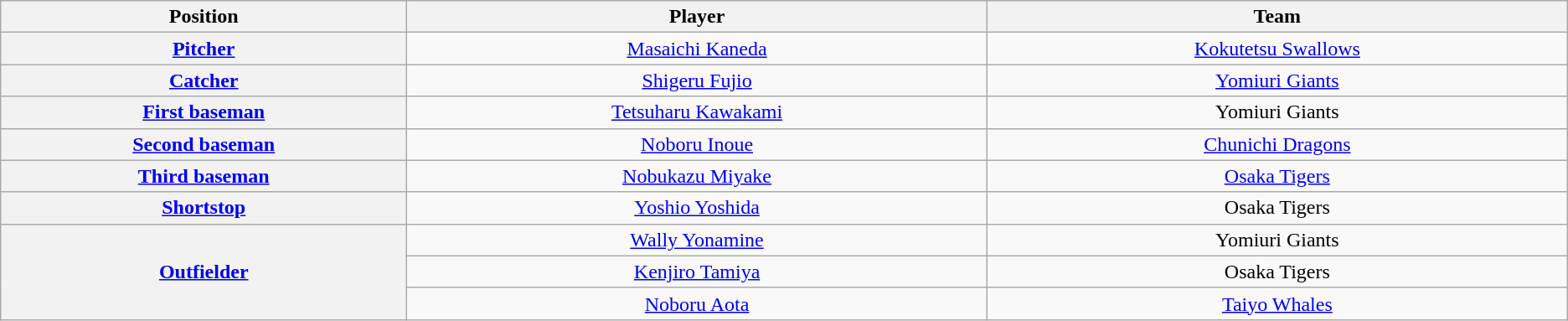<table class="wikitable" style="text-align:center;">
<tr>
<th scope="col" width="7%">Position</th>
<th scope="col" width="10%">Player</th>
<th scope="col" width="10%">Team</th>
</tr>
<tr>
<th scope="row" style="text-align:center;"><a href='#'>Pitcher</a></th>
<td><a href='#'>Masaichi Kaneda</a></td>
<td><a href='#'>Kokutetsu Swallows</a></td>
</tr>
<tr>
<th scope="row" style="text-align:center;"><a href='#'>Catcher</a></th>
<td><a href='#'>Shigeru Fujio</a></td>
<td><a href='#'>Yomiuri Giants</a></td>
</tr>
<tr>
<th scope="row" style="text-align:center;"><a href='#'>First baseman</a></th>
<td><a href='#'>Tetsuharu Kawakami</a></td>
<td>Yomiuri Giants</td>
</tr>
<tr>
<th scope="row" style="text-align:center;"><a href='#'>Second baseman</a></th>
<td><a href='#'>Noboru Inoue</a></td>
<td><a href='#'>Chunichi Dragons</a></td>
</tr>
<tr>
<th scope="row" style="text-align:center;"><a href='#'>Third baseman</a></th>
<td><a href='#'>Nobukazu Miyake</a></td>
<td><a href='#'>Osaka Tigers</a></td>
</tr>
<tr>
<th scope="row" style="text-align:center;"><a href='#'>Shortstop</a></th>
<td><a href='#'>Yoshio Yoshida</a></td>
<td>Osaka Tigers</td>
</tr>
<tr>
<th scope="row" style="text-align:center;" rowspan=3><a href='#'>Outfielder</a></th>
<td><a href='#'>Wally Yonamine</a></td>
<td>Yomiuri Giants</td>
</tr>
<tr>
<td><a href='#'>Kenjiro Tamiya</a></td>
<td>Osaka Tigers</td>
</tr>
<tr>
<td><a href='#'>Noboru Aota</a></td>
<td><a href='#'>Taiyo Whales</a></td>
</tr>
</table>
